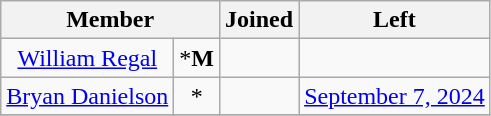<table class="wikitable sortable" style="text-align:center;">
<tr>
<th colspan="2">Member</th>
<th>Joined</th>
<th>Left</th>
</tr>
<tr>
<td><a href='#'>William Regal</a></td>
<td>*<strong>M</strong></td>
<td><a href='#'></a></td>
<td></td>
</tr>
<tr>
<td><a href='#'>Bryan Danielson</a></td>
<td>*</td>
<td><a href='#'></a></td>
<td><a href='#'>September 7, 2024</a></td>
</tr>
<tr>
</tr>
</table>
